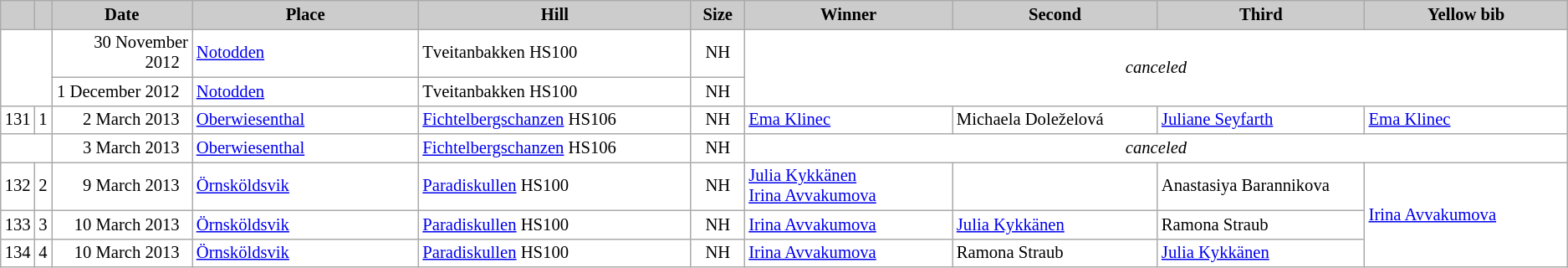<table class="wikitable plainrowheaders" style="background:#fff; font-size:86%; line-height:16px; border:grey solid 1px; border-collapse:collapse;">
<tr style="background:#ccc; text-align:center;">
<th scope="col" style="background:#ccc; width=20 px;"></th>
<th scope="col" style="background:#ccc; width=30 px;"></th>
<th scope="col" style="background:#ccc; width:120px;">Date</th>
<th scope="col" style="background:#ccc; width:200px;">Place</th>
<th scope="col" style="background:#ccc; width:240px;">Hill</th>
<th scope="col" style="background:#ccc; width:40px;">Size</th>
<th scope="col" style="background:#ccc; width:185px;">Winner</th>
<th scope="col" style="background:#ccc; width:185px;">Second</th>
<th scope="col" style="background:#ccc; width:185px;">Third</th>
<th scope="col" style="background:#ccc; width:180px;">Yellow bib</th>
</tr>
<tr>
<td colspan=2 rowspan=2></td>
<td align=right>30 November 2012  </td>
<td> <a href='#'>Notodden</a></td>
<td>Tveitanbakken HS100</td>
<td align=center>NH</td>
<td align=center rowspan=2 colspan=4><em>canceled</em></td>
</tr>
<tr>
<td align=right>1 December 2012  </td>
<td> <a href='#'>Notodden</a></td>
<td>Tveitanbakken HS100</td>
<td align=center>NH</td>
</tr>
<tr>
<td align=center>131</td>
<td align=center>1</td>
<td align=right>2 March 2013  </td>
<td> <a href='#'>Oberwiesenthal</a></td>
<td><a href='#'>Fichtelbergschanzen</a> HS106</td>
<td align=center>NH</td>
<td> <a href='#'>Ema Klinec</a></td>
<td> Michaela Doleželová</td>
<td> <a href='#'>Juliane Seyfarth</a></td>
<td> <a href='#'>Ema Klinec</a></td>
</tr>
<tr>
<td colspan=2></td>
<td align=right>3 March 2013  </td>
<td> <a href='#'>Oberwiesenthal</a></td>
<td><a href='#'>Fichtelbergschanzen</a> HS106</td>
<td align=center>NH</td>
<td align=center colspan=4><em>canceled</em></td>
</tr>
<tr>
<td align=center>132</td>
<td align=center>2</td>
<td align=right>9 March 2013  </td>
<td> <a href='#'>Örnsköldsvik</a></td>
<td><a href='#'>Paradiskullen</a> HS100</td>
<td align=center>NH</td>
<td> <a href='#'>Julia Kykkänen</a><br> <a href='#'>Irina Avvakumova</a></td>
<td></td>
<td> Anastasiya Barannikova</td>
<td rowspan=3> <a href='#'>Irina Avvakumova</a></td>
</tr>
<tr>
<td align=center>133</td>
<td align=center>3</td>
<td align=right>10 March 2013  </td>
<td> <a href='#'>Örnsköldsvik</a></td>
<td><a href='#'>Paradiskullen</a> HS100</td>
<td align=center>NH</td>
<td> <a href='#'>Irina Avvakumova</a></td>
<td> <a href='#'>Julia Kykkänen</a></td>
<td> Ramona Straub</td>
</tr>
<tr>
<td align=center>134</td>
<td align=center>4</td>
<td align=right>10 March 2013  </td>
<td> <a href='#'>Örnsköldsvik</a></td>
<td><a href='#'>Paradiskullen</a> HS100</td>
<td align=center>NH</td>
<td> <a href='#'>Irina Avvakumova</a></td>
<td> Ramona Straub</td>
<td> <a href='#'>Julia Kykkänen</a></td>
</tr>
</table>
